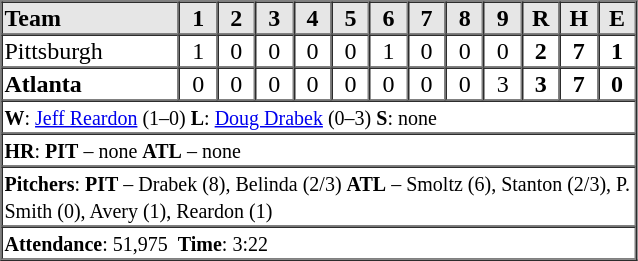<table border="1" cellspacing="0"  style="width:425px; margin-left:3em;">
<tr style="text-align:center; background:#e6e6e6;">
<th style="text-align:left; width:28%;">Team</th>
<th width=6%>1</th>
<th width=6%>2</th>
<th width=6%>3</th>
<th width=6%>4</th>
<th width=6%>5</th>
<th width=6%>6</th>
<th width=6%>7</th>
<th width=6%>8</th>
<th width=6%>9</th>
<th width=6%>R</th>
<th width=6%>H</th>
<th width=6%>E</th>
</tr>
<tr style="text-align:center;">
<td align=left>Pittsburgh</td>
<td>1</td>
<td>0</td>
<td>0</td>
<td>0</td>
<td>0</td>
<td>1</td>
<td>0</td>
<td>0</td>
<td>0</td>
<td><strong>2</strong></td>
<td><strong>7</strong></td>
<td><strong>1</strong></td>
</tr>
<tr style="text-align:center;">
<td align=left><strong>Atlanta</strong></td>
<td>0</td>
<td>0</td>
<td>0</td>
<td>0</td>
<td>0</td>
<td>0</td>
<td>0</td>
<td>0</td>
<td>3</td>
<td><strong>3</strong></td>
<td><strong>7</strong></td>
<td><strong>0</strong></td>
</tr>
<tr style="text-align:left;">
<td colspan=13><small><strong>W</strong>: <a href='#'>Jeff Reardon</a> (1–0)   <strong>L</strong>: <a href='#'>Doug Drabek</a> (0–3)   <strong>S</strong>: none</small></td>
</tr>
<tr style="text-align:left;">
<td colspan=13><small><strong>HR</strong>: <strong>PIT</strong> – none  <strong>ATL</strong> – none</small></td>
</tr>
<tr style="text-align:left;">
<td colspan=13><small><strong>Pitchers</strong>: <strong>PIT</strong> – Drabek (8), Belinda (2/3)  <strong>ATL</strong> – Smoltz (6), Stanton (2/3), P. Smith (0), Avery (1), Reardon (1)</small></td>
</tr>
<tr style="text-align:left;">
<td colspan=13><small><strong>Attendance</strong>: 51,975  <strong>Time</strong>: 3:22</small></td>
</tr>
</table>
